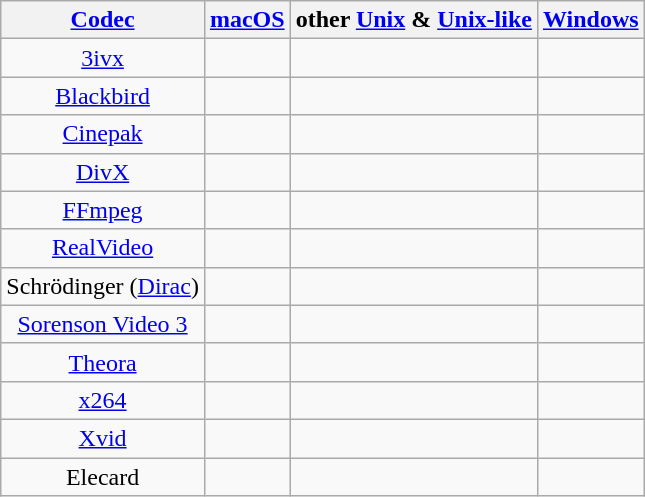<table class="wikitable sortable sort-under" style="text-align: center">
<tr>
<th><a href='#'>Codec</a></th>
<th><a href='#'>macOS</a></th>
<th>other <a href='#'>Unix</a> & <a href='#'>Unix-like</a></th>
<th><a href='#'>Windows</a></th>
</tr>
<tr>
<td><a href='#'>3ivx</a></td>
<td></td>
<td></td>
<td></td>
</tr>
<tr>
<td><a href='#'>Blackbird</a></td>
<td></td>
<td></td>
<td></td>
</tr>
<tr>
<td><a href='#'>Cinepak</a></td>
<td></td>
<td></td>
<td></td>
</tr>
<tr>
<td><a href='#'>DivX</a></td>
<td></td>
<td></td>
<td></td>
</tr>
<tr>
<td><a href='#'>FFmpeg</a></td>
<td></td>
<td></td>
<td></td>
</tr>
<tr>
<td><a href='#'>RealVideo</a></td>
<td></td>
<td></td>
<td></td>
</tr>
<tr>
<td>Schrödinger (<a href='#'>Dirac</a>)</td>
<td></td>
<td></td>
<td></td>
</tr>
<tr>
<td><a href='#'>Sorenson Video 3</a></td>
<td></td>
<td></td>
<td></td>
</tr>
<tr>
<td><a href='#'>Theora</a></td>
<td></td>
<td></td>
<td></td>
</tr>
<tr>
<td><a href='#'>x264</a></td>
<td></td>
<td></td>
<td></td>
</tr>
<tr>
<td><a href='#'>Xvid</a></td>
<td></td>
<td></td>
<td></td>
</tr>
<tr>
<td>Elecard</td>
<td></td>
<td></td>
<td></td>
</tr>
</table>
